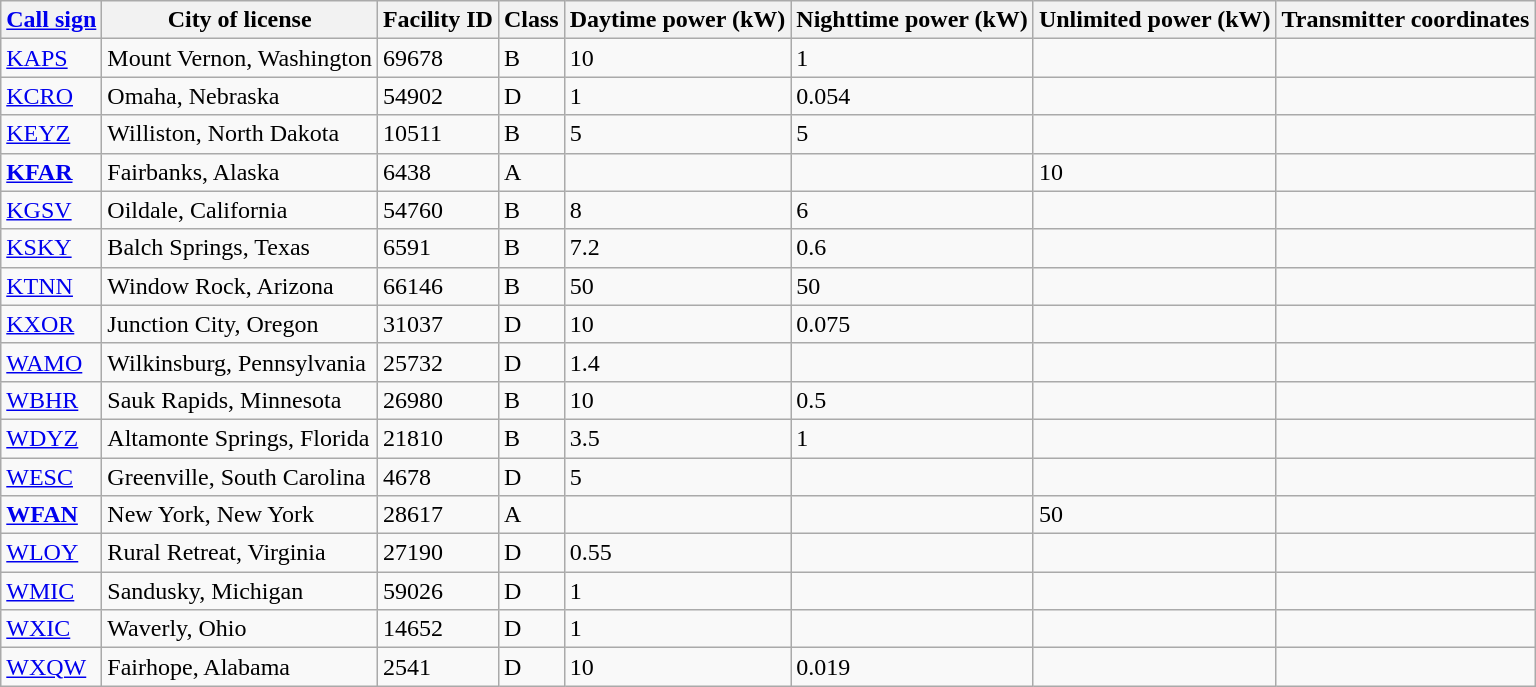<table class="wikitable sortable">
<tr>
<th><a href='#'>Call sign</a></th>
<th>City of license</th>
<th>Facility ID</th>
<th>Class</th>
<th>Daytime power (kW)</th>
<th>Nighttime power (kW)</th>
<th>Unlimited power (kW)</th>
<th>Transmitter coordinates</th>
</tr>
<tr>
<td><a href='#'>KAPS</a></td>
<td>Mount Vernon, Washington</td>
<td>69678</td>
<td>B</td>
<td>10</td>
<td>1</td>
<td></td>
<td></td>
</tr>
<tr>
<td><a href='#'>KCRO</a></td>
<td>Omaha, Nebraska</td>
<td>54902</td>
<td>D</td>
<td>1</td>
<td>0.054</td>
<td></td>
<td></td>
</tr>
<tr>
<td><a href='#'>KEYZ</a></td>
<td>Williston, North Dakota</td>
<td>10511</td>
<td>B</td>
<td>5</td>
<td>5</td>
<td></td>
<td></td>
</tr>
<tr>
<td><strong><a href='#'>KFAR</a></strong></td>
<td>Fairbanks, Alaska</td>
<td>6438</td>
<td>A</td>
<td></td>
<td></td>
<td>10</td>
<td></td>
</tr>
<tr>
<td><a href='#'>KGSV</a></td>
<td>Oildale, California</td>
<td>54760</td>
<td>B</td>
<td>8</td>
<td>6</td>
<td></td>
<td></td>
</tr>
<tr>
<td><a href='#'>KSKY</a></td>
<td>Balch Springs, Texas</td>
<td>6591</td>
<td>B</td>
<td>7.2</td>
<td>0.6</td>
<td></td>
<td></td>
</tr>
<tr>
<td><a href='#'>KTNN</a></td>
<td>Window Rock, Arizona</td>
<td>66146</td>
<td>B</td>
<td>50</td>
<td>50</td>
<td></td>
<td></td>
</tr>
<tr>
<td><a href='#'>KXOR</a></td>
<td>Junction City, Oregon</td>
<td>31037</td>
<td>D</td>
<td>10</td>
<td>0.075</td>
<td></td>
<td></td>
</tr>
<tr>
<td><a href='#'>WAMO</a></td>
<td>Wilkinsburg, Pennsylvania</td>
<td>25732</td>
<td>D</td>
<td>1.4</td>
<td></td>
<td></td>
<td></td>
</tr>
<tr>
<td><a href='#'>WBHR</a></td>
<td>Sauk Rapids, Minnesota</td>
<td>26980</td>
<td>B</td>
<td>10</td>
<td>0.5</td>
<td></td>
<td></td>
</tr>
<tr>
<td><a href='#'>WDYZ</a></td>
<td>Altamonte Springs, Florida</td>
<td>21810</td>
<td>B</td>
<td>3.5</td>
<td>1</td>
<td></td>
<td></td>
</tr>
<tr>
<td><a href='#'>WESC</a></td>
<td>Greenville, South Carolina</td>
<td>4678</td>
<td>D</td>
<td>5</td>
<td></td>
<td></td>
<td></td>
</tr>
<tr>
<td><strong><a href='#'>WFAN</a></strong></td>
<td>New York, New York</td>
<td>28617</td>
<td>A</td>
<td></td>
<td></td>
<td>50</td>
<td></td>
</tr>
<tr>
<td><a href='#'>WLOY</a></td>
<td>Rural Retreat, Virginia</td>
<td>27190</td>
<td>D</td>
<td>0.55</td>
<td></td>
<td></td>
<td></td>
</tr>
<tr>
<td><a href='#'>WMIC</a></td>
<td>Sandusky, Michigan</td>
<td>59026</td>
<td>D</td>
<td>1</td>
<td></td>
<td></td>
<td></td>
</tr>
<tr>
<td><a href='#'>WXIC</a></td>
<td>Waverly, Ohio</td>
<td>14652</td>
<td>D</td>
<td>1</td>
<td></td>
<td></td>
<td></td>
</tr>
<tr>
<td><a href='#'>WXQW</a></td>
<td>Fairhope, Alabama</td>
<td>2541</td>
<td>D</td>
<td>10</td>
<td>0.019</td>
<td></td>
<td></td>
</tr>
</table>
